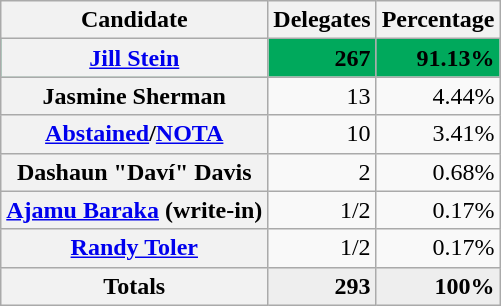<table class="wikitable" style="text-align:right;">
<tr>
<th scope="col">Candidate</th>
<th scope="col">Delegates</th>
<th scope="col">Percentage</th>
</tr>
<tr style="font-weight:bold; background-color:#00a95c">
<th scope="row"><a href='#'>Jill Stein</a></th>
<td>267</td>
<td>91.13%</td>
</tr>
<tr>
<th scope="row">Jasmine Sherman</th>
<td>13</td>
<td>4.44%</td>
</tr>
<tr>
<th><a href='#'>Abstained</a>/<a href='#'>NOTA</a></th>
<td>10</td>
<td>3.41%</td>
</tr>
<tr>
<th>Dashaun "Daví" Davis</th>
<td>2</td>
<td>0.68%</td>
</tr>
<tr>
<th><a href='#'>Ajamu Baraka</a> (write-in)</th>
<td>1/2</td>
<td>0.17%</td>
</tr>
<tr>
<th><a href='#'>Randy Toler</a></th>
<td>1/2</td>
<td>0.17%</td>
</tr>
<tr style="font-weight:bold; background-color:#EEE;">
<th scope="row">Totals</th>
<td>293</td>
<td>100%</td>
</tr>
</table>
